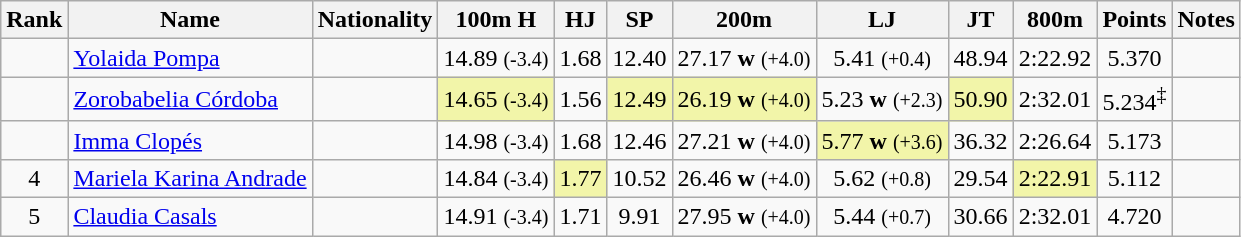<table class="wikitable sortable" style="text-align:center">
<tr>
<th>Rank</th>
<th>Name</th>
<th>Nationality</th>
<th>100m H</th>
<th>HJ</th>
<th>SP</th>
<th>200m</th>
<th>LJ</th>
<th>JT</th>
<th>800m</th>
<th>Points</th>
<th>Notes</th>
</tr>
<tr>
<td align=center></td>
<td align=left><a href='#'>Yolaida Pompa</a></td>
<td align=left></td>
<td>14.89 <small>(-3.4)</small></td>
<td>1.68</td>
<td>12.40</td>
<td>27.17 <strong>w</strong> <small>(+4.0)</small></td>
<td>5.41 <small>(+0.4)</small></td>
<td>48.94</td>
<td>2:22.92</td>
<td>5.370</td>
<td></td>
</tr>
<tr>
<td align=center></td>
<td align=left><a href='#'>Zorobabelia Córdoba</a></td>
<td align=left></td>
<td bgcolor=#F2F5A9>14.65 <small>(-3.4)</small></td>
<td>1.56</td>
<td bgcolor=#F2F5A9>12.49</td>
<td bgcolor=#F2F5A9>26.19 <strong>w</strong> <small>(+4.0)</small></td>
<td>5.23 <strong>w</strong> <small>(+2.3)</small></td>
<td bgcolor=#F2F5A9>50.90</td>
<td>2:32.01</td>
<td>5.234<sup>‡</sup></td>
<td></td>
</tr>
<tr>
<td align=center></td>
<td align=left><a href='#'>Imma Clopés</a></td>
<td align=left></td>
<td>14.98 <small>(-3.4)</small></td>
<td>1.68</td>
<td>12.46</td>
<td>27.21 <strong>w</strong> <small>(+4.0)</small></td>
<td bgcolor=#F2F5A9>5.77 <strong>w</strong> <small>(+3.6)</small></td>
<td>36.32</td>
<td>2:26.64</td>
<td>5.173</td>
<td></td>
</tr>
<tr>
<td align=center>4</td>
<td align=left><a href='#'>Mariela Karina Andrade</a></td>
<td align=left></td>
<td>14.84 <small>(-3.4)</small></td>
<td bgcolor=#F2F5A9>1.77</td>
<td>10.52</td>
<td>26.46 <strong>w</strong> <small>(+4.0)</small></td>
<td>5.62 <small>(+0.8)</small></td>
<td>29.54</td>
<td bgcolor=#F2F5A9>2:22.91</td>
<td>5.112</td>
<td></td>
</tr>
<tr>
<td align=center>5</td>
<td align=left><a href='#'>Claudia Casals</a></td>
<td align=left></td>
<td>14.91 <small>(-3.4)</small></td>
<td>1.71</td>
<td>9.91</td>
<td>27.95 <strong>w</strong> <small>(+4.0)</small></td>
<td>5.44 <small>(+0.7)</small></td>
<td>30.66</td>
<td>2:32.01</td>
<td>4.720</td>
<td></td>
</tr>
</table>
